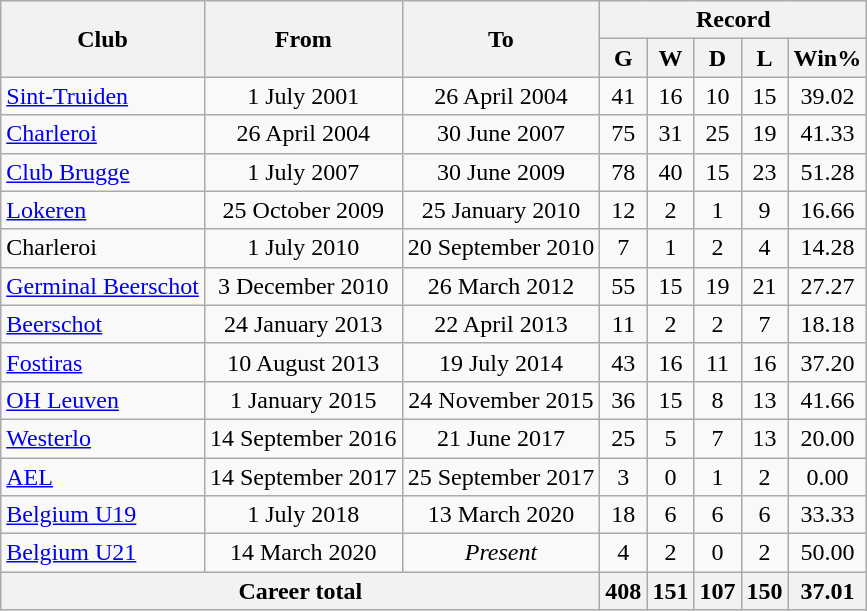<table class="wikitable">
<tr>
<th rowspan="2">Club</th>
<th rowspan="2">From</th>
<th rowspan="2">To</th>
<th colspan="5">Record</th>
</tr>
<tr>
<th>G</th>
<th>W</th>
<th>D</th>
<th>L</th>
<th>Win%</th>
</tr>
<tr>
<td><a href='#'>Sint-Truiden</a></td>
<td style="text-align: center">1 July 2001</td>
<td style="text-align: center">26 April 2004</td>
<td style="text-align: center">41</td>
<td style="text-align: center">16</td>
<td style="text-align: center">10</td>
<td style="text-align: center">15</td>
<td style="text-align: center">39.02</td>
</tr>
<tr>
<td><a href='#'>Charleroi</a></td>
<td style="text-align: center">26 April 2004</td>
<td style="text-align: center">30 June 2007</td>
<td style="text-align: center">75</td>
<td style="text-align: center">31</td>
<td style="text-align: center">25</td>
<td style="text-align: center">19</td>
<td style="text-align: center">41.33</td>
</tr>
<tr>
<td><a href='#'>Club Brugge</a></td>
<td style="text-align: center">1 July 2007</td>
<td style="text-align: center">30 June 2009</td>
<td style="text-align: center">78</td>
<td style="text-align: center">40</td>
<td style="text-align: center">15</td>
<td style="text-align: center">23</td>
<td style="text-align: center">51.28</td>
</tr>
<tr>
<td><a href='#'>Lokeren</a></td>
<td style="text-align: center">25 October 2009</td>
<td style="text-align: center">25 January 2010</td>
<td style="text-align: center">12</td>
<td style="text-align: center">2</td>
<td style="text-align: center">1</td>
<td style="text-align: center">9</td>
<td style="text-align: center">16.66</td>
</tr>
<tr>
<td>Charleroi</td>
<td style="text-align: center">1 July 2010</td>
<td style="text-align: center">20 September 2010</td>
<td style="text-align: center">7</td>
<td style="text-align: center">1</td>
<td style="text-align: center">2</td>
<td style="text-align: center">4</td>
<td style="text-align: center">14.28</td>
</tr>
<tr>
<td><a href='#'>Germinal Beerschot</a></td>
<td style="text-align: center">3 December 2010</td>
<td style="text-align: center">26 March 2012</td>
<td style="text-align: center">55</td>
<td style="text-align: center">15</td>
<td style="text-align: center">19</td>
<td style="text-align: center">21</td>
<td style="text-align: center">27.27</td>
</tr>
<tr>
<td><a href='#'>Beerschot</a></td>
<td style="text-align: center">24 January 2013</td>
<td style="text-align: center">22 April 2013</td>
<td style="text-align: center">11</td>
<td style="text-align: center">2</td>
<td style="text-align: center">2</td>
<td style="text-align: center">7</td>
<td style="text-align: center">18.18</td>
</tr>
<tr>
<td><a href='#'>Fostiras</a></td>
<td style="text-align: center">10 August 2013</td>
<td style="text-align: center">19 July 2014</td>
<td style="text-align: center">43</td>
<td style="text-align: center">16</td>
<td style="text-align: center">11</td>
<td style="text-align: center">16</td>
<td style="text-align: center">37.20</td>
</tr>
<tr>
<td><a href='#'>OH Leuven</a></td>
<td style="text-align: center">1 January 2015</td>
<td style="text-align: center">24 November 2015</td>
<td style="text-align: center">36</td>
<td style="text-align: center">15</td>
<td style="text-align: center">8</td>
<td style="text-align: center">13</td>
<td style="text-align: center">41.66</td>
</tr>
<tr>
<td><a href='#'>Westerlo</a></td>
<td style="text-align: center">14 September 2016</td>
<td style="text-align: center">21 June 2017</td>
<td style="text-align: center">25</td>
<td style="text-align: center">5</td>
<td style="text-align: center">7</td>
<td style="text-align: center">13</td>
<td style="text-align: center">20.00</td>
</tr>
<tr>
<td><a href='#'>AEL</a></td>
<td style="text-align: center">14 September 2017</td>
<td style="text-align: center">25 September 2017</td>
<td style="text-align: center">3</td>
<td style="text-align: center">0</td>
<td style="text-align: center">1</td>
<td style="text-align: center">2</td>
<td style="text-align: center">0.00</td>
</tr>
<tr>
<td><a href='#'>Belgium U19</a></td>
<td style="text-align: center">1 July 2018</td>
<td style="text-align: center">13 March 2020</td>
<td style="text-align: center">18</td>
<td style="text-align: center">6</td>
<td style="text-align: center">6</td>
<td style="text-align: center">6</td>
<td style="text-align: center">33.33</td>
</tr>
<tr>
<td><a href='#'>Belgium U21</a></td>
<td style="text-align: center">14 March 2020</td>
<td style="text-align: center"><em>Present</em></td>
<td style="text-align: center">4</td>
<td style="text-align: center">2</td>
<td style="text-align: center">0</td>
<td style="text-align: center">2</td>
<td style="text-align: center">50.00</td>
</tr>
<tr>
<th colspan="3">Career total</th>
<th>408</th>
<th>151</th>
<th>107</th>
<th>150</th>
<th>37.01</th>
</tr>
</table>
